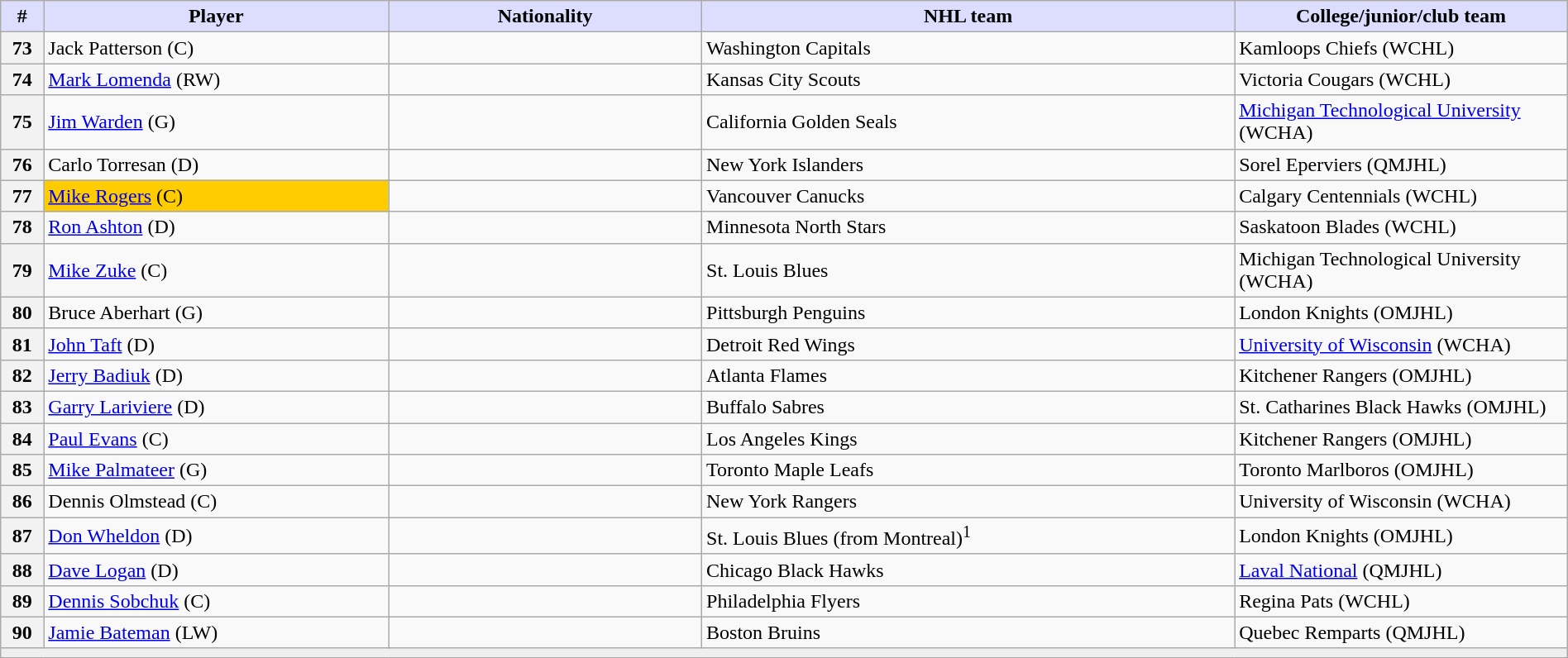<table class="wikitable" style="width: 100%">
<tr>
<th style="background:#ddf; width:2.75%;">#</th>
<th style="background:#ddf; width:22.0%;">Player</th>
<th style="background:#ddf; width:20.0%;">Nationality</th>
<th style="background:#ddf; width:34.0%;">NHL team</th>
<th style="background:#ddf; width:100.0%;">College/junior/club team</th>
</tr>
<tr>
<th>73</th>
<td>Jack Patterson (C)</td>
<td></td>
<td>Washington Capitals</td>
<td>Kamloops Chiefs (WCHL)</td>
</tr>
<tr>
<th>74</th>
<td><a href='#'>Mark Lomenda</a> (RW)</td>
<td></td>
<td>Kansas City Scouts</td>
<td>Victoria Cougars (WCHL)</td>
</tr>
<tr>
<th>75</th>
<td><a href='#'>Jim Warden</a> (G)</td>
<td></td>
<td>California Golden Seals</td>
<td><a href='#'>Michigan Technological University</a> (WCHA)</td>
</tr>
<tr>
<th>76</th>
<td>Carlo Torresan (D)</td>
<td></td>
<td>New York Islanders</td>
<td>Sorel Eperviers (QMJHL)</td>
</tr>
<tr>
<th>77</th>
<td style="background:#FFCC00"><a href='#'>Mike Rogers</a> (C)</td>
<td></td>
<td>Vancouver Canucks</td>
<td>Calgary Centennials (WCHL)</td>
</tr>
<tr>
<th>78</th>
<td><a href='#'>Ron Ashton</a> (D)</td>
<td></td>
<td>Minnesota North Stars</td>
<td>Saskatoon Blades (WCHL)</td>
</tr>
<tr>
<th>79</th>
<td><a href='#'>Mike Zuke</a> (C)</td>
<td></td>
<td>St. Louis Blues</td>
<td>Michigan Technological University (WCHA)</td>
</tr>
<tr>
<th>80</th>
<td>Bruce Aberhart (G)</td>
<td></td>
<td>Pittsburgh Penguins</td>
<td>London Knights (OMJHL)</td>
</tr>
<tr>
<th>81</th>
<td><a href='#'>John Taft</a> (D)</td>
<td></td>
<td>Detroit Red Wings</td>
<td><a href='#'>University of Wisconsin</a> (WCHA)</td>
</tr>
<tr>
<th>82</th>
<td><a href='#'>Jerry Badiuk</a> (D)</td>
<td></td>
<td>Atlanta Flames</td>
<td>Kitchener Rangers (OMJHL)</td>
</tr>
<tr>
<th>83</th>
<td><a href='#'>Garry Lariviere</a> (D)</td>
<td></td>
<td>Buffalo Sabres</td>
<td>St. Catharines Black Hawks (OMJHL)</td>
</tr>
<tr>
<th>84</th>
<td><a href='#'>Paul Evans</a> (C)</td>
<td></td>
<td>Los Angeles Kings</td>
<td>Kitchener Rangers (OMJHL)</td>
</tr>
<tr>
<th>85</th>
<td><a href='#'>Mike Palmateer</a> (G)</td>
<td></td>
<td>Toronto Maple Leafs</td>
<td>Toronto Marlboros (OMJHL)</td>
</tr>
<tr>
<th>86</th>
<td>Dennis Olmstead (C)</td>
<td></td>
<td>New York Rangers</td>
<td>University of Wisconsin (WCHA)</td>
</tr>
<tr>
<th>87</th>
<td><a href='#'>Don Wheldon</a> (D)</td>
<td></td>
<td>St. Louis Blues (from Montreal)<sup>1</sup></td>
<td>London Knights (OMJHL)</td>
</tr>
<tr>
<th>88</th>
<td><a href='#'>Dave Logan</a> (D)</td>
<td></td>
<td>Chicago Black Hawks</td>
<td><a href='#'>Laval National</a> (QMJHL)</td>
</tr>
<tr>
<th>89</th>
<td><a href='#'>Dennis Sobchuk</a> (C)</td>
<td></td>
<td>Philadelphia Flyers</td>
<td>Regina Pats (WCHL)</td>
</tr>
<tr>
<th>90</th>
<td><a href='#'>Jamie Bateman</a> (LW)</td>
<td></td>
<td>Boston Bruins</td>
<td>Quebec Remparts (QMJHL)</td>
</tr>
<tr>
<td style="text-align:center; background:#efefef" colspan="6"></td>
</tr>
</table>
